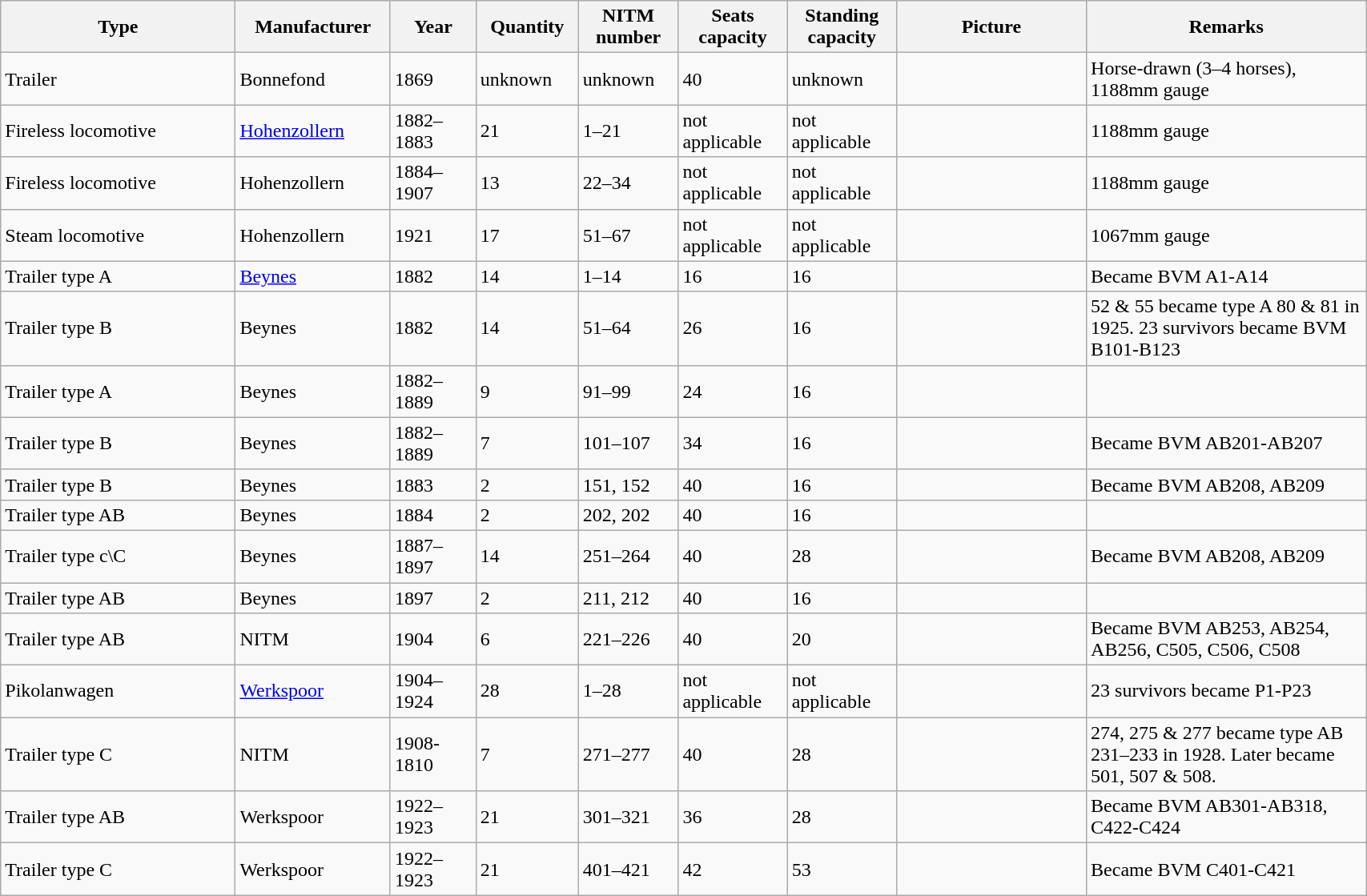<table class="wikitable sortable" style="width:90%;">
<tr>
<th style="width:150px;">Type</th>
<th style="width:80px;">Manufacturer</th>
<th style="width:50px;">Year</th>
<th style="width:50px;">Quantity</th>
<th style="width:50px;">NITM number</th>
<th style="width:50px;">Seats capacity</th>
<th style="width:50px;">Standing capacity</th>
<th style="width:120px;">Picture</th>
<th style="width:180px;">Remarks</th>
</tr>
<tr>
<td>Trailer</td>
<td>Bonnefond</td>
<td>1869</td>
<td>unknown</td>
<td>unknown</td>
<td>40</td>
<td>unknown</td>
<td></td>
<td>Horse-drawn (3–4 horses), 1188mm gauge</td>
</tr>
<tr>
<td>Fireless locomotive</td>
<td><a href='#'>Hohenzollern</a></td>
<td>1882–1883</td>
<td>21</td>
<td>1–21</td>
<td>not applicable</td>
<td>not applicable</td>
<td></td>
<td>1188mm gauge</td>
</tr>
<tr>
<td>Fireless locomotive</td>
<td>Hohenzollern</td>
<td>1884–1907</td>
<td>13</td>
<td>22–34</td>
<td>not applicable</td>
<td>not applicable</td>
<td></td>
<td>1188mm gauge</td>
</tr>
<tr>
<td>Steam locomotive</td>
<td>Hohenzollern</td>
<td>1921</td>
<td>17</td>
<td>51–67</td>
<td>not applicable</td>
<td>not applicable</td>
<td></td>
<td>1067mm gauge</td>
</tr>
<tr>
<td>Trailer type A</td>
<td><a href='#'>Beynes</a></td>
<td>1882</td>
<td>14</td>
<td>1–14</td>
<td>16</td>
<td>16</td>
<td></td>
<td>Became BVM A1-A14</td>
</tr>
<tr>
<td>Trailer type B</td>
<td>Beynes</td>
<td>1882</td>
<td>14</td>
<td>51–64</td>
<td>26</td>
<td>16</td>
<td></td>
<td>52 & 55 became type A 80 & 81 in 1925. 23 survivors became BVM B101-B123</td>
</tr>
<tr>
<td>Trailer type A</td>
<td>Beynes</td>
<td>1882–1889</td>
<td>9</td>
<td>91–99</td>
<td>24</td>
<td>16</td>
<td></td>
<td></td>
</tr>
<tr>
<td>Trailer type B</td>
<td>Beynes</td>
<td>1882–1889</td>
<td>7</td>
<td>101–107</td>
<td>34</td>
<td>16</td>
<td></td>
<td>Became BVM AB201-AB207</td>
</tr>
<tr>
<td>Trailer type B</td>
<td>Beynes</td>
<td>1883</td>
<td>2</td>
<td>151, 152</td>
<td>40</td>
<td>16</td>
<td></td>
<td>Became BVM AB208, AB209</td>
</tr>
<tr>
<td>Trailer type AB</td>
<td>Beynes</td>
<td>1884</td>
<td>2</td>
<td>202, 202</td>
<td>40</td>
<td>16</td>
<td></td>
<td></td>
</tr>
<tr>
<td>Trailer type c\C</td>
<td>Beynes</td>
<td>1887–1897</td>
<td>14</td>
<td>251–264</td>
<td>40</td>
<td>28</td>
<td></td>
<td>Became BVM AB208, AB209</td>
</tr>
<tr>
<td>Trailer type AB</td>
<td>Beynes</td>
<td>1897</td>
<td>2</td>
<td>211, 212</td>
<td>40</td>
<td>16</td>
<td></td>
<td></td>
</tr>
<tr>
<td>Trailer type AB</td>
<td>NITM</td>
<td>1904</td>
<td>6</td>
<td>221–226</td>
<td>40</td>
<td>20</td>
<td></td>
<td>Became BVM AB253, AB254, AB256, C505, C506, C508</td>
</tr>
<tr>
<td>Pikolanwagen</td>
<td><a href='#'>Werkspoor</a></td>
<td>1904–1924</td>
<td>28</td>
<td>1–28</td>
<td>not applicable</td>
<td>not applicable</td>
<td></td>
<td>23 survivors became P1-P23</td>
</tr>
<tr>
<td>Trailer type C</td>
<td>NITM</td>
<td>1908-1810</td>
<td>7</td>
<td>271–277</td>
<td>40</td>
<td>28</td>
<td></td>
<td>274, 275 & 277 became type AB 231–233 in 1928. Later became 501, 507 & 508.</td>
</tr>
<tr>
<td>Trailer type AB</td>
<td>Werkspoor</td>
<td>1922–1923</td>
<td>21</td>
<td>301–321</td>
<td>36</td>
<td>28</td>
<td></td>
<td>Became BVM AB301-AB318, C422-C424</td>
</tr>
<tr>
<td>Trailer type C</td>
<td>Werkspoor</td>
<td>1922–1923</td>
<td>21</td>
<td>401–421</td>
<td>42</td>
<td>53</td>
<td></td>
<td>Became BVM C401-C421</td>
</tr>
</table>
